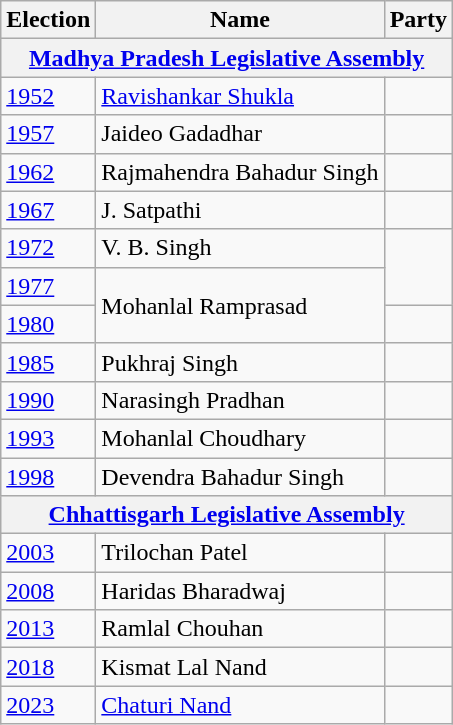<table class="wikitable sortable">
<tr>
<th>Election</th>
<th>Name</th>
<th colspan=2>Party</th>
</tr>
<tr>
<th colspan=4><a href='#'>Madhya Pradesh Legislative Assembly</a></th>
</tr>
<tr>
<td><a href='#'>1952</a></td>
<td><a href='#'>Ravishankar Shukla</a></td>
<td></td>
</tr>
<tr>
<td><a href='#'>1957</a></td>
<td>Jaideo Gadadhar</td>
</tr>
<tr>
<td><a href='#'>1962</a></td>
<td>Rajmahendra Bahadur Singh</td>
<td></td>
</tr>
<tr>
<td><a href='#'>1967</a></td>
<td>J. Satpathi</td>
<td></td>
</tr>
<tr>
<td><a href='#'>1972</a></td>
<td>V. B. Singh</td>
</tr>
<tr>
<td><a href='#'>1977</a></td>
<td rowspan="2">Mohanlal Ramprasad</td>
</tr>
<tr>
<td><a href='#'>1980</a></td>
<td></td>
</tr>
<tr>
<td><a href='#'>1985</a></td>
<td>Pukhraj Singh</td>
<td></td>
</tr>
<tr>
<td><a href='#'>1990</a></td>
<td>Narasingh Pradhan</td>
<td></td>
</tr>
<tr>
<td><a href='#'>1993</a></td>
<td>Mohanlal Choudhary</td>
<td></td>
</tr>
<tr>
<td><a href='#'>1998</a></td>
<td>Devendra Bahadur Singh</td>
</tr>
<tr>
<th colspan=4><a href='#'>Chhattisgarh Legislative Assembly</a></th>
</tr>
<tr>
<td><a href='#'>2003</a></td>
<td>Trilochan Patel</td>
<td></td>
</tr>
<tr>
<td><a href='#'>2008</a></td>
<td>Haridas Bharadwaj</td>
<td></td>
</tr>
<tr>
<td><a href='#'>2013</a></td>
<td>Ramlal Chouhan</td>
<td></td>
</tr>
<tr>
<td><a href='#'>2018</a></td>
<td>Kismat Lal Nand</td>
<td></td>
</tr>
<tr>
<td><a href='#'>2023</a></td>
<td><a href='#'>Chaturi Nand</a></td>
</tr>
</table>
